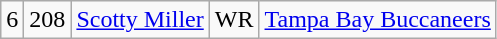<table class="wikitable" style="text-align:center">
<tr>
<td>6</td>
<td>208</td>
<td><a href='#'>Scotty Miller</a></td>
<td>WR</td>
<td><a href='#'>Tampa Bay Buccaneers</a></td>
</tr>
</table>
